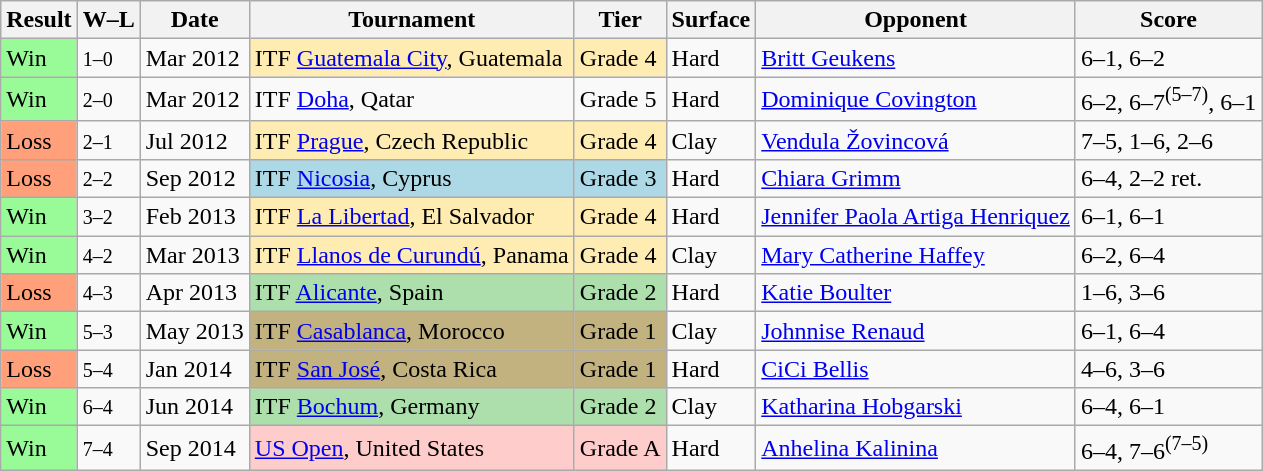<table class="sortable wikitable">
<tr>
<th>Result</th>
<th class=unsortable>W–L</th>
<th>Date</th>
<th>Tournament</th>
<th>Tier</th>
<th>Surface</th>
<th>Opponent</th>
<th class=unsortable>Score</th>
</tr>
<tr>
<td style=background:#98fb98;>Win</td>
<td><small>1–0</small></td>
<td>Mar 2012</td>
<td style=background:#ffecb2>ITF <a href='#'>Guatemala City</a>, Guatemala</td>
<td style=background:#ffecb2>Grade 4</td>
<td>Hard</td>
<td> <a href='#'>Britt Geukens</a></td>
<td>6–1, 6–2</td>
</tr>
<tr>
<td style=background:#98fb98;>Win</td>
<td><small>2–0</small></td>
<td>Mar 2012</td>
<td>ITF <a href='#'>Doha</a>, Qatar</td>
<td>Grade 5</td>
<td>Hard</td>
<td> <a href='#'>Dominique Covington</a></td>
<td>6–2, 6–7<sup>(5–7)</sup>, 6–1</td>
</tr>
<tr>
<td style=background:#ffa07a;>Loss</td>
<td><small>2–1</small></td>
<td>Jul 2012</td>
<td style=background:#ffecb2>ITF <a href='#'>Prague</a>, Czech Republic</td>
<td style=background:#ffecb2>Grade 4</td>
<td>Clay</td>
<td> <a href='#'>Vendula Žovincová</a></td>
<td>7–5, 1–6, 2–6</td>
</tr>
<tr>
<td style=background:#ffa07a;>Loss</td>
<td><small>2–2</small></td>
<td>Sep 2012</td>
<td style=background:lightblue>ITF <a href='#'>Nicosia</a>, Cyprus</td>
<td style=background:lightblue>Grade 3</td>
<td>Hard</td>
<td> <a href='#'>Chiara Grimm</a></td>
<td>6–4, 2–2 ret.</td>
</tr>
<tr>
<td style=background:#98fb98;>Win</td>
<td><small>3–2</small></td>
<td>Feb 2013</td>
<td style=background:#ffecb2>ITF <a href='#'>La Libertad</a>, El Salvador</td>
<td style=background:#ffecb2>Grade 4</td>
<td>Hard</td>
<td> <a href='#'>Jennifer Paola Artiga Henriquez</a></td>
<td>6–1, 6–1</td>
</tr>
<tr>
<td style=background:#98fb98;>Win</td>
<td><small>4–2</small></td>
<td>Mar 2013</td>
<td style=background:#ffecb2>ITF <a href='#'>Llanos de Curundú</a>, Panama</td>
<td style=background:#ffecb2>Grade 4</td>
<td>Clay</td>
<td> <a href='#'>Mary Catherine Haffey</a></td>
<td>6–2, 6–4</td>
</tr>
<tr>
<td style=background:#ffa07a;>Loss</td>
<td><small>4–3</small></td>
<td>Apr 2013</td>
<td style=background:#ADDFAD>ITF <a href='#'>Alicante</a>, Spain</td>
<td style=background:#ADDFAD>Grade 2</td>
<td>Hard</td>
<td> <a href='#'>Katie Boulter</a></td>
<td>1–6, 3–6</td>
</tr>
<tr>
<td style=background:#98fb98;>Win</td>
<td><small>5–3</small></td>
<td>May 2013</td>
<td style=background:#C2B280>ITF <a href='#'>Casablanca</a>, Morocco</td>
<td style=background:#C2B280>Grade 1</td>
<td>Clay</td>
<td> <a href='#'>Johnnise Renaud</a></td>
<td>6–1, 6–4</td>
</tr>
<tr>
<td style=background:#ffa07a;>Loss</td>
<td><small>5–4</small></td>
<td>Jan 2014</td>
<td style=background:#C2B280>ITF <a href='#'>San José</a>, Costa Rica</td>
<td style=background:#C2B280>Grade 1</td>
<td>Hard</td>
<td> <a href='#'>CiCi Bellis</a></td>
<td>4–6, 3–6</td>
</tr>
<tr>
<td style=background:#98fb98;>Win</td>
<td><small>6–4</small></td>
<td>Jun 2014</td>
<td style=background:#ADDFAD>ITF <a href='#'>Bochum</a>, Germany</td>
<td style=background:#ADDFAD>Grade 2</td>
<td>Clay</td>
<td> <a href='#'>Katharina Hobgarski</a></td>
<td>6–4, 6–1</td>
</tr>
<tr>
<td style=background:#98fb98;>Win</td>
<td><small>7–4</small></td>
<td>Sep 2014</td>
<td style=background:#fcc><a href='#'>US Open</a>, United States</td>
<td style=background:#fcc>Grade A</td>
<td>Hard</td>
<td> <a href='#'>Anhelina Kalinina</a></td>
<td>6–4, 7–6<sup>(7–5)</sup></td>
</tr>
</table>
